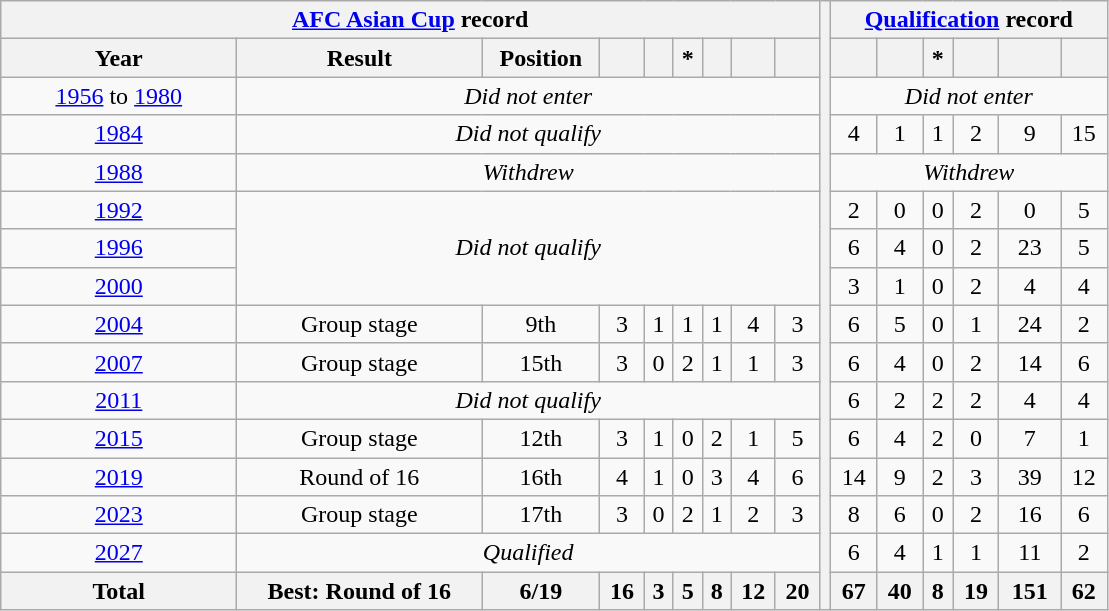<table class="wikitable" style="text-align: center;">
<tr>
<th colspan=9><a href='#'>AFC Asian Cup</a> record</th>
<th style="width:1%;" rowspan="19"></th>
<th colspan=6><a href='#'>Qualification</a> record</th>
</tr>
<tr>
<th width=150>Year</th>
<th>Result</th>
<th>Position</th>
<th></th>
<th></th>
<th>*</th>
<th></th>
<th></th>
<th></th>
<th></th>
<th></th>
<th>*</th>
<th></th>
<th></th>
<th></th>
</tr>
<tr>
<td> <a href='#'>1956</a> to  <a href='#'>1980</a></td>
<td colspan=8><em>Did not enter</em></td>
<td colspan=6><em>Did not enter</em></td>
</tr>
<tr>
<td> <a href='#'>1984</a></td>
<td colspan=8><em>Did not qualify</em></td>
<td>4</td>
<td>1</td>
<td>1</td>
<td>2</td>
<td>9</td>
<td>15</td>
</tr>
<tr>
<td> <a href='#'>1988</a></td>
<td colspan=8><em>Withdrew</em></td>
<td colspan=6><em>Withdrew</em></td>
</tr>
<tr>
<td> <a href='#'>1992</a></td>
<td rowspan=3 colspan=8><em>Did not qualify</em></td>
<td>2</td>
<td>0</td>
<td>0</td>
<td>2</td>
<td>0</td>
<td>5</td>
</tr>
<tr>
<td> <a href='#'>1996</a></td>
<td>6</td>
<td>4</td>
<td>0</td>
<td>2</td>
<td>23</td>
<td>5</td>
</tr>
<tr>
<td> <a href='#'>2000</a></td>
<td>3</td>
<td>1</td>
<td>0</td>
<td>2</td>
<td>4</td>
<td>4</td>
</tr>
<tr>
<td> <a href='#'>2004</a></td>
<td>Group stage</td>
<td>9th</td>
<td>3</td>
<td>1</td>
<td>1</td>
<td>1</td>
<td>4</td>
<td>3</td>
<td>6</td>
<td>5</td>
<td>0</td>
<td>1</td>
<td>24</td>
<td>2</td>
</tr>
<tr>
<td>    <a href='#'>2007</a></td>
<td>Group stage</td>
<td>15th</td>
<td>3</td>
<td>0</td>
<td>2</td>
<td>1</td>
<td>1</td>
<td>3</td>
<td>6</td>
<td>4</td>
<td>0</td>
<td>2</td>
<td>14</td>
<td>6</td>
</tr>
<tr>
<td> <a href='#'>2011</a></td>
<td colspan=8><em>Did not qualify</em></td>
<td>6</td>
<td>2</td>
<td>2</td>
<td>2</td>
<td>4</td>
<td>4</td>
</tr>
<tr>
<td> <a href='#'>2015</a></td>
<td>Group stage</td>
<td>12th</td>
<td>3</td>
<td>1</td>
<td>0</td>
<td>2</td>
<td>1</td>
<td>5</td>
<td>6</td>
<td>4</td>
<td>2</td>
<td>0</td>
<td>7</td>
<td>1</td>
</tr>
<tr>
<td> <a href='#'>2019</a></td>
<td>Round of 16</td>
<td>16th</td>
<td>4</td>
<td>1</td>
<td>0</td>
<td>3</td>
<td>4</td>
<td>6</td>
<td>14</td>
<td>9</td>
<td>2</td>
<td>3</td>
<td>39</td>
<td>12</td>
</tr>
<tr>
<td> <a href='#'>2023</a></td>
<td>Group stage</td>
<td>17th</td>
<td>3</td>
<td>0</td>
<td>2</td>
<td>1</td>
<td>2</td>
<td>3</td>
<td>8</td>
<td>6</td>
<td>0</td>
<td>2</td>
<td>16</td>
<td>6</td>
</tr>
<tr>
<td> <a href='#'>2027</a></td>
<td colspan=8><em>Qualified</em></td>
<td>6</td>
<td>4</td>
<td>1</td>
<td>1</td>
<td>11</td>
<td>2</td>
</tr>
<tr>
<th><strong>Total</strong></th>
<th><strong>Best: Round of 16</strong></th>
<th><strong>6/19</strong></th>
<th><strong>16</strong></th>
<th><strong>3</strong></th>
<th><strong>5</strong></th>
<th><strong>8</strong></th>
<th><strong>12</strong></th>
<th><strong>20</strong></th>
<th>67</th>
<th>40</th>
<th>8</th>
<th>19</th>
<th>151</th>
<th>62</th>
</tr>
</table>
